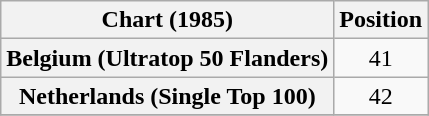<table class="wikitable sortable plainrowheaders" style="text-align:center">
<tr>
<th scope="col">Chart (1985)</th>
<th scope="col">Position</th>
</tr>
<tr>
<th scope="row">Belgium (Ultratop 50 Flanders)</th>
<td>41</td>
</tr>
<tr>
<th scope="row">Netherlands (Single Top 100)</th>
<td>42</td>
</tr>
<tr>
</tr>
</table>
